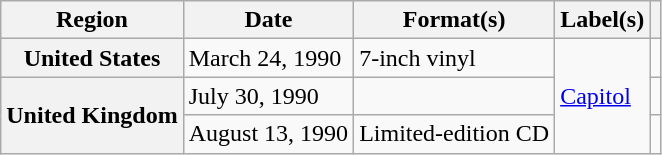<table class="wikitable plainrowheaders">
<tr>
<th scope="col">Region</th>
<th scope="col">Date</th>
<th scope="col">Format(s)</th>
<th scope="col">Label(s)</th>
<th scope="col"></th>
</tr>
<tr>
<th scope="row">United States</th>
<td>March 24, 1990</td>
<td>7-inch vinyl</td>
<td rowspan="3"><a href='#'>Capitol</a></td>
<td></td>
</tr>
<tr>
<th scope="row" rowspan="2">United Kingdom</th>
<td>July 30, 1990</td>
<td></td>
<td></td>
</tr>
<tr>
<td>August 13, 1990</td>
<td>Limited-edition CD</td>
<td></td>
</tr>
</table>
